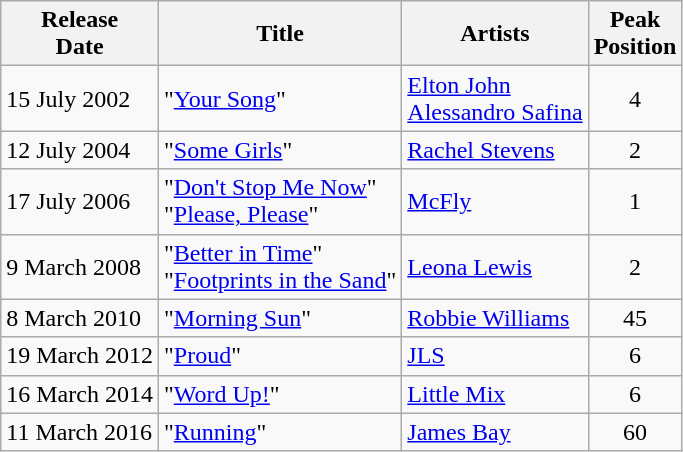<table class="wikitable">
<tr>
<th>Release<br>Date</th>
<th>Title</th>
<th>Artists</th>
<th>Peak<br>Position</th>
</tr>
<tr>
<td>15 July 2002</td>
<td>"<a href='#'>Your Song</a>"</td>
<td><a href='#'>Elton John</a><br><a href='#'>Alessandro Safina</a></td>
<td style="text-align:center;">4</td>
</tr>
<tr>
<td>12 July 2004</td>
<td>"<a href='#'>Some Girls</a>"</td>
<td><a href='#'>Rachel Stevens</a></td>
<td style="text-align:center;">2</td>
</tr>
<tr>
<td>17 July 2006</td>
<td>"<a href='#'>Don't Stop Me Now</a>"<br>"<a href='#'>Please, Please</a>"</td>
<td><a href='#'>McFly</a></td>
<td style="text-align:center;">1</td>
</tr>
<tr>
<td>9 March 2008</td>
<td>"<a href='#'>Better in Time</a>"<br>"<a href='#'>Footprints in the Sand</a>"</td>
<td><a href='#'>Leona Lewis</a></td>
<td style="text-align:center;">2</td>
</tr>
<tr>
<td>8 March 2010</td>
<td>"<a href='#'>Morning Sun</a>"</td>
<td><a href='#'>Robbie Williams</a></td>
<td style="text-align:center;">45</td>
</tr>
<tr>
<td>19 March 2012</td>
<td>"<a href='#'>Proud</a>"</td>
<td><a href='#'>JLS</a></td>
<td style="text-align:center;">6</td>
</tr>
<tr>
<td>16 March 2014</td>
<td>"<a href='#'>Word Up!</a>"</td>
<td><a href='#'>Little Mix</a></td>
<td style="text-align:center;">6</td>
</tr>
<tr>
<td>11 March 2016</td>
<td>"<a href='#'>Running</a>"</td>
<td><a href='#'>James Bay</a></td>
<td style="text-align:center;">60</td>
</tr>
</table>
